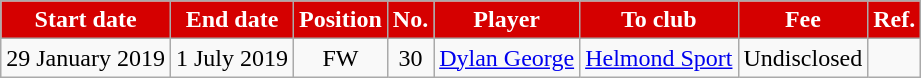<table class="wikitable sortable">
<tr>
<th style="background:#d50000; color:white;"><strong>Start date</strong></th>
<th style="background:#d50000; color:white;"><strong>End date</strong></th>
<th style="background:#d50000; color:white;"><strong>Position</strong></th>
<th style="background:#d50000; color:white;"><strong>No.</strong></th>
<th style="background:#d50000; color:white;"><strong>Player</strong></th>
<th style="background:#d50000; color:white;"><strong>To club</strong></th>
<th style="background:#d50000; color:white;"><strong>Fee</strong></th>
<th style="background:#d50000; color:white;"><strong>Ref.</strong></th>
</tr>
<tr>
<td>29 January 2019</td>
<td>1 July 2019</td>
<td style="text-align:center;">FW</td>
<td style="text-align:center;">30</td>
<td style="text-align:left;"> <a href='#'>Dylan George</a></td>
<td style="text-align:left;"> <a href='#'>Helmond Sport</a></td>
<td>Undisclosed</td>
<td></td>
</tr>
</table>
